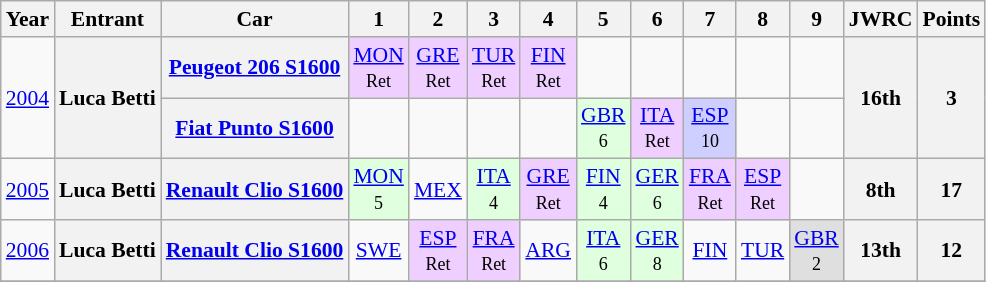<table class="wikitable" border="1" style="text-align:center; font-size:90%;">
<tr>
<th>Year</th>
<th>Entrant</th>
<th>Car</th>
<th>1</th>
<th>2</th>
<th>3</th>
<th>4</th>
<th>5</th>
<th>6</th>
<th>7</th>
<th>8</th>
<th>9</th>
<th>JWRC</th>
<th>Points</th>
</tr>
<tr>
<td rowspan=2><a href='#'>2004</a></td>
<th rowspan=2>Luca Betti</th>
<th><a href='#'>Peugeot 206 S1600</a></th>
<td style="background:#EFCFFF;"><a href='#'>MON</a><br><small>Ret</small></td>
<td style="background:#EFCFFF;"><a href='#'>GRE</a><br><small>Ret</small></td>
<td style="background:#EFCFFF;"><a href='#'>TUR</a><br><small>Ret</small></td>
<td style="background:#EFCFFF;"><a href='#'>FIN</a><br><small>Ret</small></td>
<td></td>
<td></td>
<td></td>
<td></td>
<td></td>
<th rowspan=2>16th</th>
<th rowspan=2>3</th>
</tr>
<tr>
<th><a href='#'>Fiat Punto S1600</a></th>
<td></td>
<td></td>
<td></td>
<td></td>
<td style="background:#DFFFDF;"><a href='#'>GBR</a><br><small>6</small></td>
<td style="background:#EFCFFF;"><a href='#'>ITA</a><br><small>Ret</small></td>
<td style="background:#CFCFFF;"><a href='#'>ESP</a><br><small>10</small></td>
<td></td>
<td></td>
</tr>
<tr>
<td><a href='#'>2005</a></td>
<th>Luca Betti</th>
<th><a href='#'>Renault Clio S1600</a></th>
<td style="background:#DFFFDF;"><a href='#'>MON</a><br><small>5</small></td>
<td><a href='#'>MEX</a></td>
<td style="background:#DFFFDF;"><a href='#'>ITA</a><br><small>4</small></td>
<td style="background:#EFCFFF;"><a href='#'>GRE</a><br><small>Ret</small></td>
<td style="background:#DFFFDF;"><a href='#'>FIN</a><br><small>4</small></td>
<td style="background:#DFFFDF;"><a href='#'>GER</a><br><small>6</small></td>
<td style="background:#EFCFFF;"><a href='#'>FRA</a><br><small>Ret</small></td>
<td style="background:#EFCFFF;"><a href='#'>ESP</a><br><small>Ret</small></td>
<td></td>
<th>8th</th>
<th>17</th>
</tr>
<tr>
<td><a href='#'>2006</a></td>
<th>Luca Betti</th>
<th><a href='#'>Renault Clio S1600</a></th>
<td><a href='#'>SWE</a></td>
<td style="background:#EFCFFF;"><a href='#'>ESP</a><br><small>Ret</small></td>
<td style="background:#EFCFFF;"><a href='#'>FRA</a><br><small>Ret</small></td>
<td><a href='#'>ARG</a></td>
<td style="background:#DFFFDF;"><a href='#'>ITA</a><br><small>6</small></td>
<td style="background:#DFFFDF;"><a href='#'>GER</a><br><small>8</small></td>
<td><a href='#'>FIN</a></td>
<td><a href='#'>TUR</a></td>
<td style="background:#DFDFDF;"><a href='#'>GBR</a><br><small>2</small></td>
<th>13th</th>
<th>12</th>
</tr>
<tr>
</tr>
</table>
